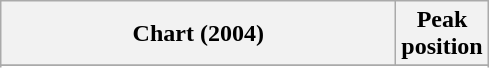<table class="wikitable sortable plainrowheaders" style="text-align:center">
<tr>
<th scope="col" style="width:16em;">Chart (2004)</th>
<th scope="col">Peak<br> position</th>
</tr>
<tr>
</tr>
<tr>
</tr>
</table>
